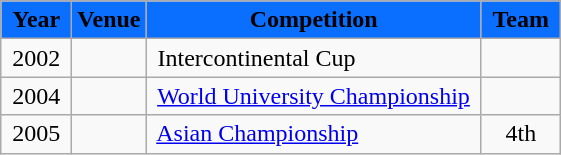<table class="wikitable">
<tr>
<th style="background:#0A6EFF"><span>Year</span></th>
<th style="background:#0A6EFF"><span>Venue</span></th>
<th style="background:#0A6EFF"><span>Competition</span></th>
<th style="background:#0A6EFF"><span> Team </span></th>
</tr>
<tr>
<td> 2002 </td>
<td> </td>
<td> Intercontinental Cup</td>
<td style="text-align:center"></td>
</tr>
<tr>
<td> 2004 </td>
<td>  </td>
<td> <a href='#'>World University Championship</a> </td>
<td style="text-align:center"></td>
</tr>
<tr>
<td> 2005 </td>
<td> </td>
<td> <a href='#'>Asian Championship</a></td>
<td style="text-align:center">4th</td>
</tr>
</table>
